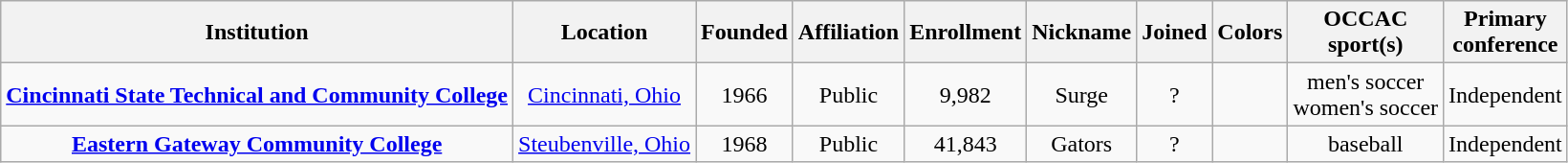<table class="wikitable sortable" style="text-align:center;">
<tr>
<th>Institution</th>
<th>Location</th>
<th>Founded</th>
<th>Affiliation</th>
<th>Enrollment</th>
<th>Nickname</th>
<th>Joined</th>
<th>Colors</th>
<th>OCCAC<br>sport(s)</th>
<th>Primary<br>conference</th>
</tr>
<tr>
<td><strong><a href='#'>Cincinnati State Technical and Community College</a></strong></td>
<td><a href='#'>Cincinnati, Ohio</a></td>
<td>1966</td>
<td>Public</td>
<td>9,982</td>
<td>Surge</td>
<td>?</td>
<td>  </td>
<td>men's soccer<br>women's soccer</td>
<td>Independent<br></td>
</tr>
<tr>
<td><strong><a href='#'>Eastern Gateway Community College</a></strong></td>
<td><a href='#'>Steubenville, Ohio</a></td>
<td>1968</td>
<td>Public</td>
<td>41,843</td>
<td>Gators</td>
<td>?</td>
<td>  </td>
<td>baseball</td>
<td>Independent<br></td>
</tr>
</table>
